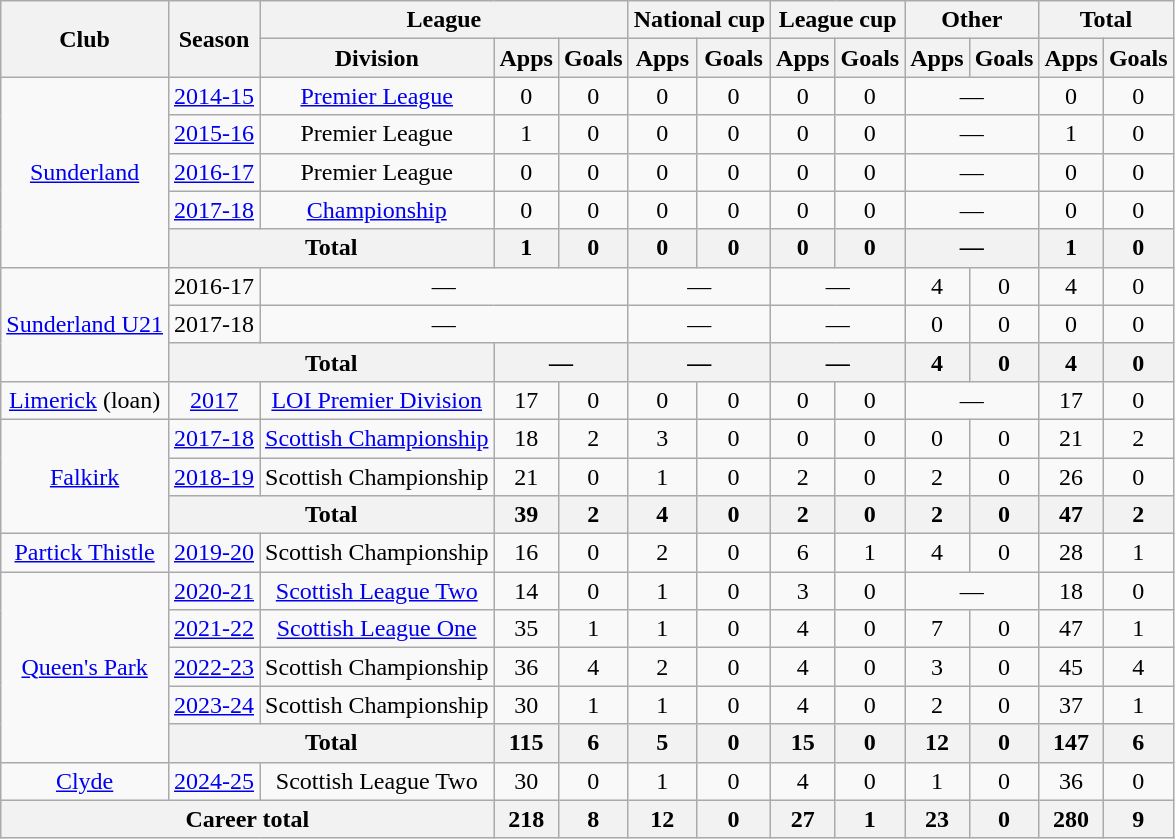<table class="wikitable" style="text-align:center">
<tr>
<th rowspan="2">Club</th>
<th rowspan="2">Season</th>
<th colspan="3">League</th>
<th colspan="2">National cup</th>
<th colspan="2">League cup</th>
<th colspan="2">Other</th>
<th colspan="2">Total</th>
</tr>
<tr>
<th>Division</th>
<th>Apps</th>
<th>Goals</th>
<th>Apps</th>
<th>Goals</th>
<th>Apps</th>
<th>Goals</th>
<th>Apps</th>
<th>Goals</th>
<th>Apps</th>
<th>Goals</th>
</tr>
<tr>
<td rowspan="5"><a href='#'>Sunderland</a></td>
<td><a href='#'>2014-15</a></td>
<td><a href='#'>Premier League</a></td>
<td>0</td>
<td>0</td>
<td>0</td>
<td>0</td>
<td>0</td>
<td>0</td>
<td colspan="2">—</td>
<td>0</td>
<td>0</td>
</tr>
<tr>
<td><a href='#'>2015-16</a></td>
<td>Premier League</td>
<td>1</td>
<td>0</td>
<td>0</td>
<td>0</td>
<td>0</td>
<td>0</td>
<td colspan="2">—</td>
<td>1</td>
<td>0</td>
</tr>
<tr>
<td><a href='#'>2016-17</a></td>
<td>Premier League</td>
<td>0</td>
<td>0</td>
<td>0</td>
<td>0</td>
<td>0</td>
<td>0</td>
<td colspan="2">—</td>
<td>0</td>
<td>0</td>
</tr>
<tr>
<td><a href='#'>2017-18</a></td>
<td><a href='#'>Championship</a></td>
<td>0</td>
<td>0</td>
<td>0</td>
<td>0</td>
<td>0</td>
<td>0</td>
<td colspan="2">—</td>
<td>0</td>
<td>0</td>
</tr>
<tr>
<th colspan="2">Total</th>
<th>1</th>
<th>0</th>
<th>0</th>
<th>0</th>
<th>0</th>
<th>0</th>
<th colspan="2">—</th>
<th>1</th>
<th>0</th>
</tr>
<tr>
<td rowspan="3"><a href='#'>Sunderland U21</a></td>
<td>2016-17</td>
<td colspan="3">—</td>
<td colspan="2">—</td>
<td colspan="2">—</td>
<td>4</td>
<td>0</td>
<td>4</td>
<td>0</td>
</tr>
<tr>
<td>2017-18</td>
<td colspan="3">—</td>
<td colspan="2">—</td>
<td colspan="2">—</td>
<td>0</td>
<td>0</td>
<td>0</td>
<td>0</td>
</tr>
<tr>
<th colspan="2">Total</th>
<th colspan="2">—</th>
<th colspan="2">—</th>
<th colspan="2">—</th>
<th>4</th>
<th>0</th>
<th>4</th>
<th>0</th>
</tr>
<tr>
<td><a href='#'>Limerick</a> (loan)</td>
<td><a href='#'>2017</a></td>
<td><a href='#'>LOI Premier Division</a></td>
<td>17</td>
<td>0</td>
<td>0</td>
<td>0</td>
<td>0</td>
<td>0</td>
<td colspan="2">—</td>
<td>17</td>
<td>0</td>
</tr>
<tr>
<td rowspan="3"><a href='#'>Falkirk</a></td>
<td><a href='#'>2017-18</a></td>
<td><a href='#'>Scottish Championship</a></td>
<td>18</td>
<td>2</td>
<td>3</td>
<td>0</td>
<td>0</td>
<td>0</td>
<td>0</td>
<td>0</td>
<td>21</td>
<td>2</td>
</tr>
<tr>
<td><a href='#'>2018-19</a></td>
<td>Scottish Championship</td>
<td>21</td>
<td>0</td>
<td>1</td>
<td>0</td>
<td>2</td>
<td>0</td>
<td>2</td>
<td>0</td>
<td>26</td>
<td>0</td>
</tr>
<tr>
<th colspan="2">Total</th>
<th>39</th>
<th>2</th>
<th>4</th>
<th>0</th>
<th>2</th>
<th>0</th>
<th>2</th>
<th>0</th>
<th>47</th>
<th>2</th>
</tr>
<tr>
<td><a href='#'>Partick Thistle</a></td>
<td><a href='#'>2019-20</a></td>
<td>Scottish Championship</td>
<td>16</td>
<td>0</td>
<td>2</td>
<td>0</td>
<td>6</td>
<td>1</td>
<td>4</td>
<td>0</td>
<td>28</td>
<td>1</td>
</tr>
<tr>
<td rowspan="5"><a href='#'>Queen's Park</a></td>
<td><a href='#'>2020-21</a></td>
<td><a href='#'>Scottish League Two</a></td>
<td>14</td>
<td>0</td>
<td>1</td>
<td>0</td>
<td>3</td>
<td>0</td>
<td colspan="2">—</td>
<td>18</td>
<td>0</td>
</tr>
<tr>
<td><a href='#'>2021-22</a></td>
<td><a href='#'>Scottish League One</a></td>
<td>35</td>
<td>1</td>
<td>1</td>
<td>0</td>
<td>4</td>
<td>0</td>
<td>7</td>
<td>0</td>
<td>47</td>
<td>1</td>
</tr>
<tr>
<td><a href='#'>2022-23</a></td>
<td>Scottish Championship</td>
<td>36</td>
<td>4</td>
<td>2</td>
<td>0</td>
<td>4</td>
<td>0</td>
<td>3</td>
<td>0</td>
<td>45</td>
<td>4</td>
</tr>
<tr>
<td><a href='#'>2023-24</a></td>
<td>Scottish Championship</td>
<td>30</td>
<td>1</td>
<td>1</td>
<td>0</td>
<td>4</td>
<td>0</td>
<td>2</td>
<td>0</td>
<td>37</td>
<td>1</td>
</tr>
<tr>
<th colspan="2">Total</th>
<th>115</th>
<th>6</th>
<th>5</th>
<th>0</th>
<th>15</th>
<th>0</th>
<th>12</th>
<th>0</th>
<th>147</th>
<th>6</th>
</tr>
<tr>
<td><a href='#'>Clyde</a></td>
<td><a href='#'>2024-25</a></td>
<td>Scottish League Two</td>
<td>30</td>
<td>0</td>
<td>1</td>
<td>0</td>
<td>4</td>
<td>0</td>
<td>1</td>
<td>0</td>
<td>36</td>
<td>0</td>
</tr>
<tr>
<th colspan="3">Career total</th>
<th>218</th>
<th>8</th>
<th>12</th>
<th>0</th>
<th>27</th>
<th>1</th>
<th>23</th>
<th>0</th>
<th>280</th>
<th>9</th>
</tr>
</table>
